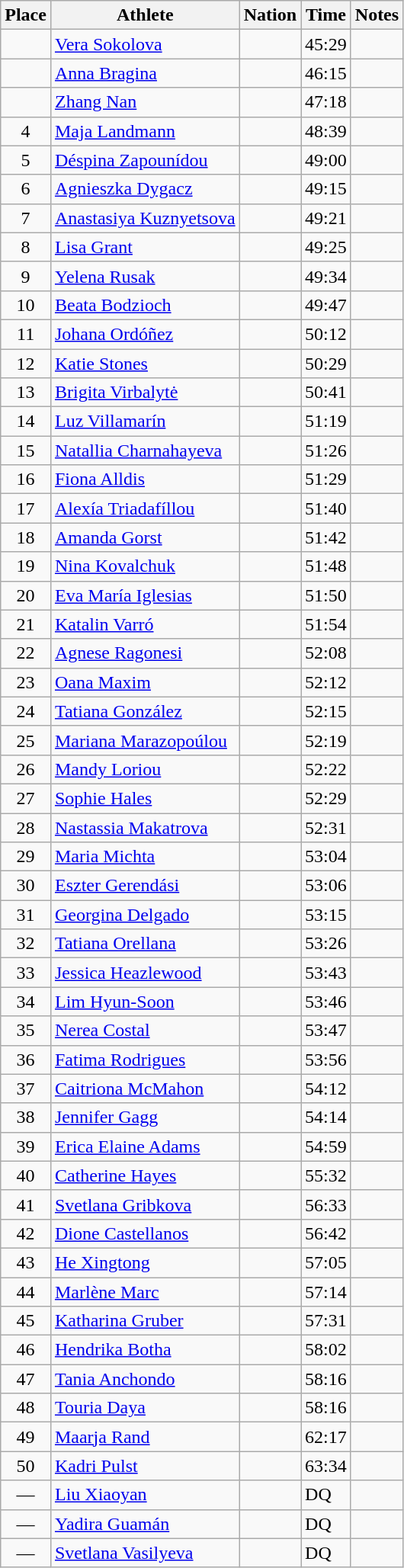<table class=wikitable>
<tr>
<th>Place</th>
<th>Athlete</th>
<th>Nation</th>
<th>Time</th>
<th>Notes</th>
</tr>
<tr>
<td align=center></td>
<td><a href='#'>Vera Sokolova</a></td>
<td></td>
<td>45:29</td>
<td></td>
</tr>
<tr>
<td align=center></td>
<td><a href='#'>Anna Bragina</a></td>
<td></td>
<td>46:15</td>
<td></td>
</tr>
<tr>
<td align=center></td>
<td><a href='#'>Zhang Nan</a></td>
<td></td>
<td>47:18</td>
<td></td>
</tr>
<tr>
<td align=center>4</td>
<td><a href='#'>Maja Landmann</a></td>
<td></td>
<td>48:39</td>
<td></td>
</tr>
<tr>
<td align=center>5</td>
<td><a href='#'>Déspina Zapounídou</a></td>
<td></td>
<td>49:00</td>
<td></td>
</tr>
<tr>
<td align=center>6</td>
<td><a href='#'>Agnieszka Dygacz</a></td>
<td></td>
<td>49:15</td>
<td></td>
</tr>
<tr>
<td align=center>7</td>
<td><a href='#'>Anastasiya Kuznyetsova</a></td>
<td></td>
<td>49:21</td>
<td></td>
</tr>
<tr>
<td align=center>8</td>
<td><a href='#'>Lisa Grant</a></td>
<td></td>
<td>49:25</td>
<td></td>
</tr>
<tr>
<td align=center>9</td>
<td><a href='#'>Yelena Rusak</a></td>
<td></td>
<td>49:34</td>
<td></td>
</tr>
<tr>
<td align=center>10</td>
<td><a href='#'>Beata Bodzioch</a></td>
<td></td>
<td>49:47</td>
<td></td>
</tr>
<tr>
<td align=center>11</td>
<td><a href='#'>Johana Ordóñez</a></td>
<td></td>
<td>50:12</td>
<td></td>
</tr>
<tr>
<td align=center>12</td>
<td><a href='#'>Katie Stones</a></td>
<td></td>
<td>50:29</td>
<td></td>
</tr>
<tr>
<td align=center>13</td>
<td><a href='#'>Brigita Virbalytė</a></td>
<td></td>
<td>50:41</td>
<td></td>
</tr>
<tr>
<td align=center>14</td>
<td><a href='#'>Luz Villamarín</a></td>
<td></td>
<td>51:19</td>
<td></td>
</tr>
<tr>
<td align=center>15</td>
<td><a href='#'>Natallia Charnahayeva</a></td>
<td></td>
<td>51:26</td>
<td></td>
</tr>
<tr>
<td align=center>16</td>
<td><a href='#'>Fiona Alldis</a></td>
<td></td>
<td>51:29</td>
<td></td>
</tr>
<tr>
<td align=center>17</td>
<td><a href='#'>Alexía Triadafíllou</a></td>
<td></td>
<td>51:40</td>
<td></td>
</tr>
<tr>
<td align=center>18</td>
<td><a href='#'>Amanda Gorst</a></td>
<td></td>
<td>51:42</td>
<td></td>
</tr>
<tr>
<td align=center>19</td>
<td><a href='#'>Nina Kovalchuk</a></td>
<td></td>
<td>51:48</td>
<td></td>
</tr>
<tr>
<td align=center>20</td>
<td><a href='#'>Eva María Iglesias</a></td>
<td></td>
<td>51:50</td>
<td></td>
</tr>
<tr>
<td align=center>21</td>
<td><a href='#'>Katalin Varró</a></td>
<td></td>
<td>51:54</td>
<td></td>
</tr>
<tr>
<td align=center>22</td>
<td><a href='#'>Agnese Ragonesi</a></td>
<td></td>
<td>52:08</td>
<td></td>
</tr>
<tr>
<td align=center>23</td>
<td><a href='#'>Oana Maxim</a></td>
<td></td>
<td>52:12</td>
<td></td>
</tr>
<tr>
<td align=center>24</td>
<td><a href='#'>Tatiana González</a></td>
<td></td>
<td>52:15</td>
<td></td>
</tr>
<tr>
<td align=center>25</td>
<td><a href='#'>Mariana Marazopoúlou</a></td>
<td></td>
<td>52:19</td>
<td></td>
</tr>
<tr>
<td align=center>26</td>
<td><a href='#'>Mandy Loriou</a></td>
<td></td>
<td>52:22</td>
<td></td>
</tr>
<tr>
<td align=center>27</td>
<td><a href='#'>Sophie Hales</a></td>
<td></td>
<td>52:29</td>
<td></td>
</tr>
<tr>
<td align=center>28</td>
<td><a href='#'>Nastassia Makatrova</a></td>
<td></td>
<td>52:31</td>
<td></td>
</tr>
<tr>
<td align=center>29</td>
<td><a href='#'>Maria Michta</a></td>
<td></td>
<td>53:04</td>
<td></td>
</tr>
<tr>
<td align=center>30</td>
<td><a href='#'>Eszter Gerendási</a></td>
<td></td>
<td>53:06</td>
<td></td>
</tr>
<tr>
<td align=center>31</td>
<td><a href='#'>Georgina Delgado</a></td>
<td></td>
<td>53:15</td>
<td></td>
</tr>
<tr>
<td align=center>32</td>
<td><a href='#'>Tatiana Orellana</a></td>
<td></td>
<td>53:26</td>
<td></td>
</tr>
<tr>
<td align=center>33</td>
<td><a href='#'>Jessica Heazlewood</a></td>
<td></td>
<td>53:43</td>
<td></td>
</tr>
<tr>
<td align=center>34</td>
<td><a href='#'>Lim Hyun-Soon</a></td>
<td></td>
<td>53:46</td>
<td></td>
</tr>
<tr>
<td align=center>35</td>
<td><a href='#'>Nerea Costal</a></td>
<td></td>
<td>53:47</td>
<td></td>
</tr>
<tr>
<td align=center>36</td>
<td><a href='#'>Fatima Rodrigues</a></td>
<td></td>
<td>53:56</td>
<td></td>
</tr>
<tr>
<td align=center>37</td>
<td><a href='#'>Caitriona McMahon</a></td>
<td></td>
<td>54:12</td>
<td></td>
</tr>
<tr>
<td align=center>38</td>
<td><a href='#'>Jennifer Gagg</a></td>
<td></td>
<td>54:14</td>
<td></td>
</tr>
<tr>
<td align=center>39</td>
<td><a href='#'>Erica Elaine Adams</a></td>
<td></td>
<td>54:59</td>
<td></td>
</tr>
<tr>
<td align=center>40</td>
<td><a href='#'>Catherine Hayes</a></td>
<td></td>
<td>55:32</td>
<td></td>
</tr>
<tr>
<td align=center>41</td>
<td><a href='#'>Svetlana Gribkova</a></td>
<td></td>
<td>56:33</td>
<td></td>
</tr>
<tr>
<td align=center>42</td>
<td><a href='#'>Dione Castellanos</a></td>
<td></td>
<td>56:42</td>
<td></td>
</tr>
<tr>
<td align=center>43</td>
<td><a href='#'>He Xingtong</a></td>
<td></td>
<td>57:05</td>
<td></td>
</tr>
<tr>
<td align=center>44</td>
<td><a href='#'>Marlène Marc</a></td>
<td></td>
<td>57:14</td>
<td></td>
</tr>
<tr>
<td align=center>45</td>
<td><a href='#'>Katharina Gruber</a></td>
<td></td>
<td>57:31</td>
<td></td>
</tr>
<tr>
<td align=center>46</td>
<td><a href='#'>Hendrika Botha</a></td>
<td></td>
<td>58:02</td>
<td></td>
</tr>
<tr>
<td align=center>47</td>
<td><a href='#'>Tania Anchondo</a></td>
<td></td>
<td>58:16</td>
<td></td>
</tr>
<tr>
<td align=center>48</td>
<td><a href='#'>Touria Daya</a></td>
<td></td>
<td>58:16</td>
<td></td>
</tr>
<tr>
<td align=center>49</td>
<td><a href='#'>Maarja Rand</a></td>
<td></td>
<td>62:17</td>
<td></td>
</tr>
<tr>
<td align=center>50</td>
<td><a href='#'>Kadri Pulst</a></td>
<td></td>
<td>63:34</td>
<td></td>
</tr>
<tr>
<td align=center>—</td>
<td><a href='#'>Liu Xiaoyan</a></td>
<td></td>
<td>DQ</td>
<td></td>
</tr>
<tr>
<td align=center>—</td>
<td><a href='#'>Yadira Guamán</a></td>
<td></td>
<td>DQ</td>
<td></td>
</tr>
<tr>
<td align=center>—</td>
<td><a href='#'>Svetlana Vasilyeva</a></td>
<td></td>
<td>DQ</td>
<td></td>
</tr>
</table>
